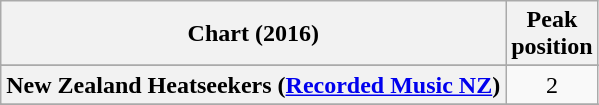<table class="wikitable sortable plainrowheaders" style="text-align:center">
<tr>
<th scope="col">Chart (2016)</th>
<th scope="col">Peak<br>position</th>
</tr>
<tr>
</tr>
<tr>
<th scope="row">New Zealand Heatseekers (<a href='#'>Recorded Music NZ</a>)</th>
<td>2</td>
</tr>
<tr>
</tr>
<tr>
</tr>
<tr>
</tr>
</table>
